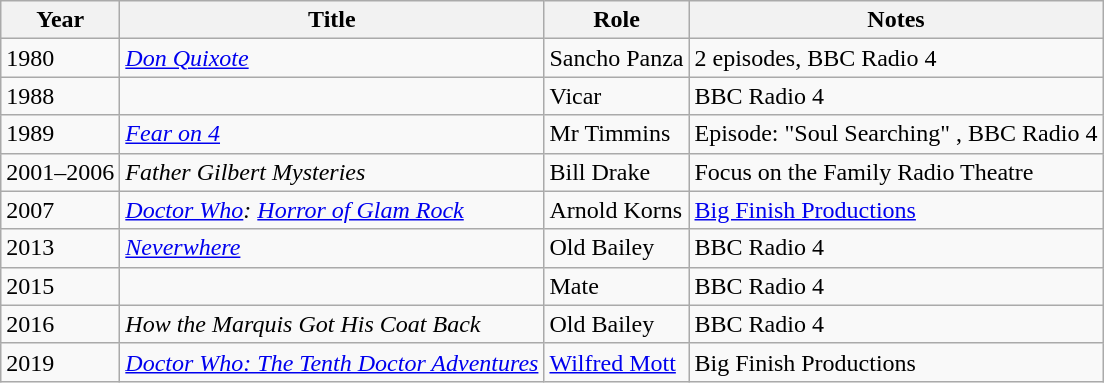<table class="wikitable sortable">
<tr>
<th>Year</th>
<th>Title</th>
<th>Role</th>
<th>Notes</th>
</tr>
<tr>
<td>1980</td>
<td><em><a href='#'>Don Quixote</a></em></td>
<td>Sancho Panza</td>
<td>2 episodes, BBC Radio 4</td>
</tr>
<tr>
<td>1988</td>
<td><em></em></td>
<td>Vicar</td>
<td>BBC Radio 4</td>
</tr>
<tr>
<td>1989</td>
<td><em><a href='#'>Fear on 4</a></em></td>
<td>Mr Timmins</td>
<td>Episode: "Soul Searching" , BBC Radio 4</td>
</tr>
<tr>
<td>2001–2006</td>
<td><em>Father Gilbert Mysteries</em></td>
<td>Bill Drake</td>
<td>Focus on the Family Radio Theatre</td>
</tr>
<tr>
<td>2007</td>
<td><em><a href='#'>Doctor Who</a>: <a href='#'>Horror of Glam Rock</a></em></td>
<td>Arnold Korns</td>
<td><a href='#'>Big Finish Productions</a></td>
</tr>
<tr>
<td>2013</td>
<td><em><a href='#'>Neverwhere</a></em></td>
<td>Old Bailey</td>
<td>BBC Radio 4</td>
</tr>
<tr>
<td>2015</td>
<td><em></em></td>
<td>Mate</td>
<td>BBC Radio 4 </td>
</tr>
<tr>
<td>2016</td>
<td><em>How the Marquis Got His Coat Back</em></td>
<td>Old Bailey</td>
<td>BBC Radio 4</td>
</tr>
<tr>
<td>2019</td>
<td><em><a href='#'>Doctor Who: The Tenth Doctor Adventures</a></em></td>
<td><a href='#'>Wilfred Mott</a></td>
<td>Big Finish Productions</td>
</tr>
</table>
